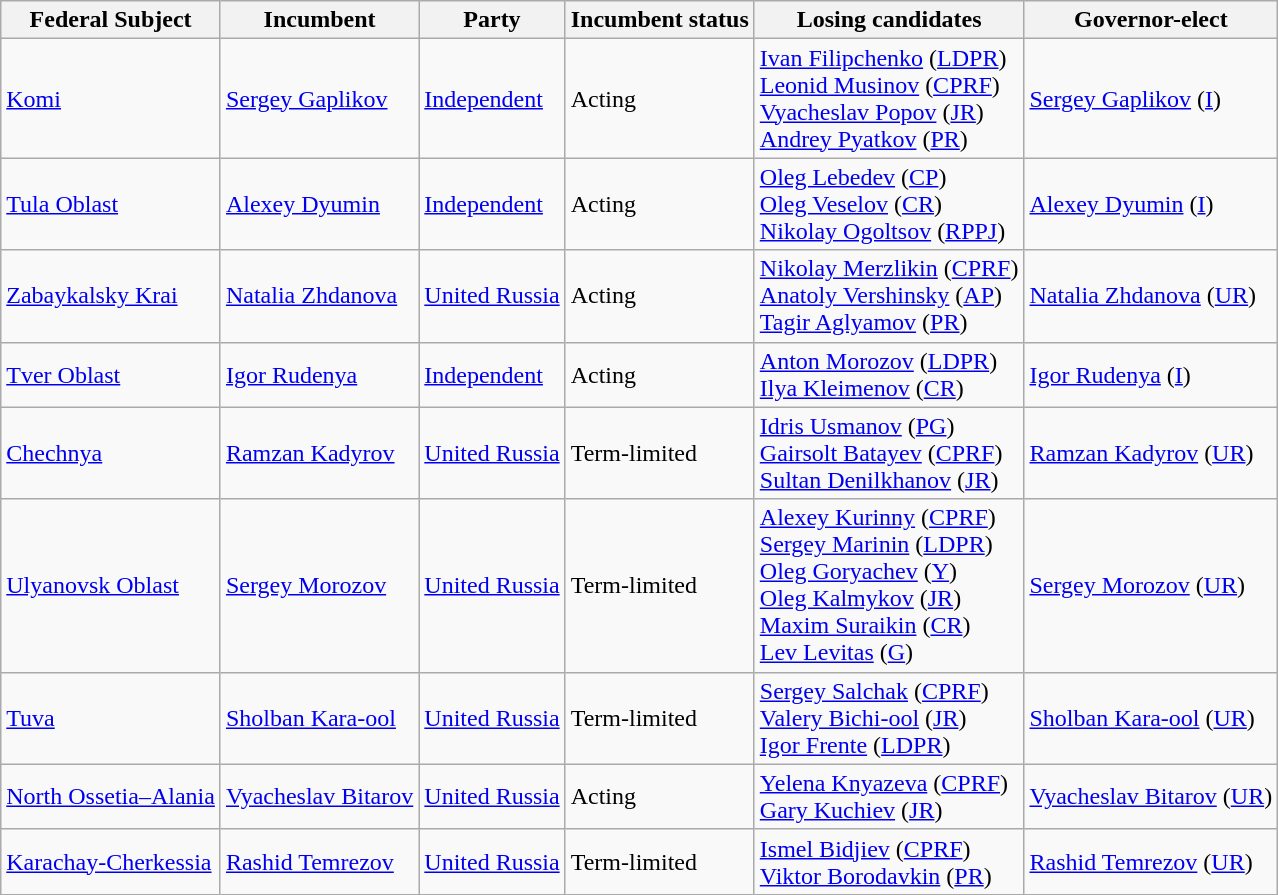<table class="wikitable sortable">
<tr>
<th>Federal Subject</th>
<th>Incumbent</th>
<th>Party</th>
<th>Incumbent status</th>
<th>Losing candidates</th>
<th>Governor-elect</th>
</tr>
<tr>
<td><a href='#'>Komi</a></td>
<td><a href='#'>Sergey Gaplikov</a></td>
<td><a href='#'>Independent</a></td>
<td>Acting</td>
<td><a href='#'>Ivan Filipchenko</a> (<a href='#'>LDPR</a>)<br><a href='#'>Leonid Musinov</a> (<a href='#'>CPRF</a>)<br><a href='#'>Vyacheslav Popov</a> (<a href='#'>JR</a>)<br><a href='#'>Andrey Pyatkov</a> (<a href='#'>PR</a>)</td>
<td><a href='#'>Sergey Gaplikov</a> (<a href='#'>I</a>)</td>
</tr>
<tr>
<td><a href='#'>Tula Oblast</a></td>
<td><a href='#'>Alexey Dyumin</a></td>
<td><a href='#'>Independent</a></td>
<td>Acting</td>
<td><a href='#'>Oleg Lebedev</a> (<a href='#'>CP</a>)<br><a href='#'>Oleg Veselov</a> (<a href='#'>CR</a>)<br><a href='#'>Nikolay Ogoltsov</a> (<a href='#'>RPPJ</a>)</td>
<td><a href='#'>Alexey Dyumin</a> (<a href='#'>I</a>)</td>
</tr>
<tr>
<td><a href='#'>Zabaykalsky Krai</a></td>
<td><a href='#'>Natalia Zhdanova</a></td>
<td><a href='#'>United Russia</a></td>
<td>Acting</td>
<td><a href='#'>Nikolay Merzlikin</a> (<a href='#'>CPRF</a>)<br><a href='#'>Anatoly Vershinsky</a> (<a href='#'>AP</a>)<br><a href='#'>Tagir Aglyamov</a> (<a href='#'>PR</a>)</td>
<td><a href='#'>Natalia Zhdanova</a> (<a href='#'>UR</a>)</td>
</tr>
<tr>
<td><a href='#'>Tver Oblast</a></td>
<td><a href='#'>Igor Rudenya</a></td>
<td><a href='#'>Independent</a></td>
<td>Acting</td>
<td><a href='#'>Anton Morozov</a> (<a href='#'>LDPR</a>)<br><a href='#'>Ilya Kleimenov</a> (<a href='#'>CR</a>)</td>
<td><a href='#'>Igor Rudenya</a> (<a href='#'>I</a>)</td>
</tr>
<tr>
<td><a href='#'>Chechnya</a></td>
<td><a href='#'>Ramzan Kadyrov</a></td>
<td><a href='#'>United Russia</a></td>
<td>Term-limited</td>
<td><a href='#'>Idris Usmanov</a> (<a href='#'>PG</a>)<br><a href='#'>Gairsolt Batayev</a> (<a href='#'>CPRF</a>)<br><a href='#'>Sultan Denilkhanov</a> (<a href='#'>JR</a>)</td>
<td><a href='#'>Ramzan Kadyrov</a> (<a href='#'>UR</a>)</td>
</tr>
<tr>
<td><a href='#'>Ulyanovsk Oblast</a></td>
<td><a href='#'>Sergey Morozov</a></td>
<td><a href='#'>United Russia</a></td>
<td>Term-limited</td>
<td><a href='#'>Alexey Kurinny</a> (<a href='#'>CPRF</a>)<br><a href='#'>Sergey Marinin</a> (<a href='#'>LDPR</a>)<br><a href='#'>Oleg Goryachev</a> (<a href='#'>Y</a>)<br><a href='#'>Oleg Kalmykov</a> (<a href='#'>JR</a>)<br><a href='#'>Maxim Suraikin</a> (<a href='#'>CR</a>)<br><a href='#'>Lev Levitas</a> (<a href='#'>G</a>)</td>
<td><a href='#'>Sergey Morozov</a> (<a href='#'>UR</a>)</td>
</tr>
<tr>
<td><a href='#'>Tuva</a></td>
<td><a href='#'>Sholban Kara-ool</a></td>
<td><a href='#'>United Russia</a></td>
<td>Term-limited</td>
<td><a href='#'>Sergey Salchak</a> (<a href='#'>CPRF</a>)<br><a href='#'>Valery Bichi-ool</a> (<a href='#'>JR</a>)<br><a href='#'>Igor Frente</a> (<a href='#'>LDPR</a>)</td>
<td><a href='#'>Sholban Kara-ool</a> (<a href='#'>UR</a>)</td>
</tr>
<tr>
<td><a href='#'>North Ossetia–Alania</a></td>
<td><a href='#'>Vyacheslav Bitarov</a></td>
<td><a href='#'>United Russia</a></td>
<td>Acting</td>
<td><a href='#'>Yelena Knyazeva</a> (<a href='#'>CPRF</a>)<br><a href='#'>Gary Kuchiev</a> (<a href='#'>JR</a>)</td>
<td><a href='#'>Vyacheslav Bitarov</a> (<a href='#'>UR</a>)</td>
</tr>
<tr>
<td><a href='#'>Karachay-Cherkessia</a></td>
<td><a href='#'>Rashid Temrezov</a></td>
<td><a href='#'>United Russia</a></td>
<td>Term-limited</td>
<td><a href='#'>Ismel Bidjiev</a> (<a href='#'>CPRF</a>)<br><a href='#'>Viktor Borodavkin</a> (<a href='#'>PR</a>)</td>
<td><a href='#'>Rashid Temrezov</a> (<a href='#'>UR</a>)</td>
</tr>
</table>
